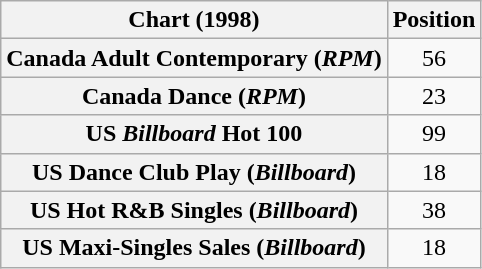<table class="wikitable sortable plainrowheaders" style="text-align:center">
<tr>
<th>Chart (1998)</th>
<th>Position</th>
</tr>
<tr>
<th scope="row">Canada Adult Contemporary (<em>RPM</em>)</th>
<td>56</td>
</tr>
<tr>
<th scope="row">Canada Dance (<em>RPM</em>)</th>
<td>23</td>
</tr>
<tr>
<th scope="row">US <em>Billboard</em> Hot 100</th>
<td>99</td>
</tr>
<tr>
<th scope="row">US Dance Club Play (<em>Billboard</em>)</th>
<td>18</td>
</tr>
<tr>
<th scope="row">US Hot R&B Singles (<em>Billboard</em>)</th>
<td>38</td>
</tr>
<tr>
<th scope="row">US Maxi-Singles Sales (<em>Billboard</em>)</th>
<td>18</td>
</tr>
</table>
